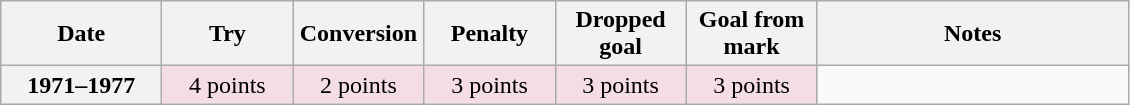<table class="wikitable">
<tr>
<th scope="col" width="100px">Date</th>
<th scope="col" width="80px">Try</th>
<th scope="col" width="80px">Conversion</th>
<th scope="col" width="80px">Penalty</th>
<th scope="col" width="80px">Dropped goal</th>
<th scope="col" width="80px">Goal from mark</th>
<th scope="col" width="200px">Notes<br></th>
</tr>
<tr style="text-align:center; background:#F4DDE7;">
<th>1971–1977</th>
<td>4 points</td>
<td>2 points</td>
<td>3 points</td>
<td>3 points</td>
<td>3 points<br></td>
</tr>
</table>
